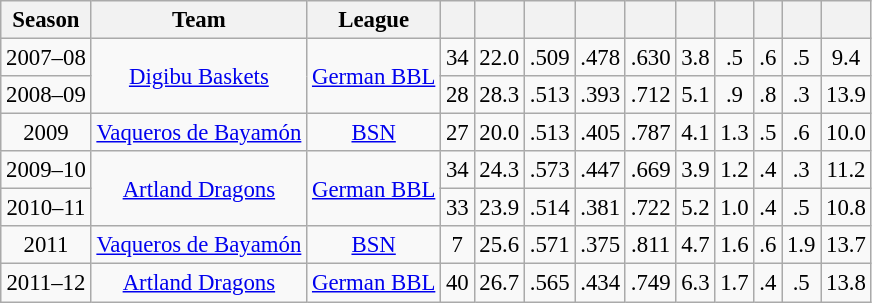<table class="wikitable sortable" style="font-size:95%; text-align:center;">
<tr>
<th>Season</th>
<th>Team</th>
<th>League</th>
<th></th>
<th></th>
<th></th>
<th></th>
<th></th>
<th></th>
<th></th>
<th></th>
<th></th>
<th></th>
</tr>
<tr>
<td>2007–08</td>
<td rowspan="2"><a href='#'>Digibu Baskets</a></td>
<td rowspan="2"><a href='#'>German BBL</a></td>
<td>34</td>
<td>22.0</td>
<td>.509</td>
<td>.478</td>
<td>.630</td>
<td>3.8</td>
<td>.5</td>
<td>.6</td>
<td>.5</td>
<td>9.4</td>
</tr>
<tr>
<td>2008–09</td>
<td>28</td>
<td>28.3</td>
<td>.513</td>
<td>.393</td>
<td>.712</td>
<td>5.1</td>
<td>.9</td>
<td>.8</td>
<td>.3</td>
<td>13.9</td>
</tr>
<tr>
<td>2009</td>
<td><a href='#'>Vaqueros de Bayamón</a></td>
<td><a href='#'>BSN</a></td>
<td>27</td>
<td>20.0</td>
<td>.513</td>
<td>.405</td>
<td>.787</td>
<td>4.1</td>
<td>1.3</td>
<td>.5</td>
<td>.6</td>
<td>10.0</td>
</tr>
<tr>
<td>2009–10</td>
<td rowspan="2"><a href='#'>Artland Dragons</a></td>
<td rowspan="2"><a href='#'>German BBL</a></td>
<td>34</td>
<td>24.3</td>
<td>.573</td>
<td>.447</td>
<td>.669</td>
<td>3.9</td>
<td>1.2</td>
<td>.4</td>
<td>.3</td>
<td>11.2</td>
</tr>
<tr>
<td>2010–11</td>
<td>33</td>
<td>23.9</td>
<td>.514</td>
<td>.381</td>
<td>.722</td>
<td>5.2</td>
<td>1.0</td>
<td>.4</td>
<td>.5</td>
<td>10.8</td>
</tr>
<tr>
<td>2011</td>
<td><a href='#'>Vaqueros de Bayamón</a></td>
<td><a href='#'>BSN</a></td>
<td>7</td>
<td>25.6</td>
<td>.571</td>
<td>.375</td>
<td>.811</td>
<td>4.7</td>
<td>1.6</td>
<td>.6</td>
<td>1.9</td>
<td>13.7</td>
</tr>
<tr>
<td>2011–12</td>
<td><a href='#'>Artland Dragons</a></td>
<td><a href='#'>German BBL</a></td>
<td>40</td>
<td>26.7</td>
<td>.565</td>
<td>.434</td>
<td>.749</td>
<td>6.3</td>
<td>1.7</td>
<td>.4</td>
<td>.5</td>
<td>13.8</td>
</tr>
</table>
